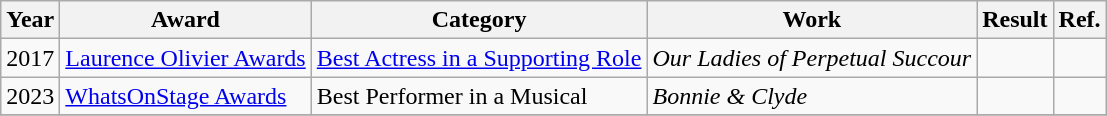<table class="wikitable plainrowheaders">
<tr>
<th>Year</th>
<th>Award</th>
<th>Category</th>
<th>Work</th>
<th>Result</th>
<th>Ref.</th>
</tr>
<tr>
<td>2017</td>
<td><a href='#'>Laurence Olivier Awards</a></td>
<td><a href='#'>Best Actress in a Supporting Role</a></td>
<td><em>Our Ladies of Perpetual Succour</em></td>
<td></td>
<td></td>
</tr>
<tr>
<td>2023</td>
<td><a href='#'>WhatsOnStage Awards</a></td>
<td>Best Performer in a Musical</td>
<td><em>Bonnie & Clyde</em></td>
<td></td>
<td></td>
</tr>
<tr>
</tr>
</table>
